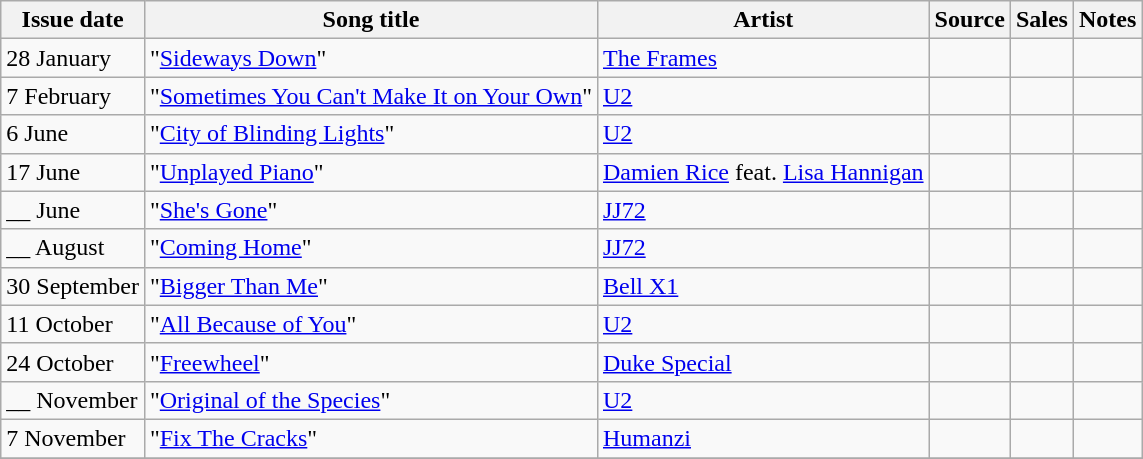<table class="wikitable">
<tr>
<th>Issue date</th>
<th>Song title</th>
<th>Artist</th>
<th>Source</th>
<th>Sales</th>
<th>Notes</th>
</tr>
<tr>
<td>28 January</td>
<td>"<a href='#'>Sideways Down</a>"</td>
<td><a href='#'>The Frames</a></td>
<td></td>
<td></td>
<td></td>
</tr>
<tr>
<td>7 February</td>
<td>"<a href='#'>Sometimes You Can't Make It on Your Own</a>"</td>
<td><a href='#'>U2</a></td>
<td></td>
<td></td>
<td></td>
</tr>
<tr>
<td>6 June</td>
<td>"<a href='#'>City of Blinding Lights</a>"</td>
<td><a href='#'>U2</a></td>
<td></td>
<td></td>
<td></td>
</tr>
<tr>
<td>17 June</td>
<td>"<a href='#'>Unplayed Piano</a>"</td>
<td><a href='#'>Damien Rice</a> feat. <a href='#'>Lisa Hannigan</a></td>
<td></td>
<td></td>
<td></td>
</tr>
<tr>
<td>__ June</td>
<td>"<a href='#'>She's Gone</a>"</td>
<td><a href='#'>JJ72</a></td>
<td></td>
<td></td>
<td></td>
</tr>
<tr>
<td>__ August</td>
<td>"<a href='#'>Coming Home</a>"</td>
<td><a href='#'>JJ72</a></td>
<td></td>
<td></td>
<td></td>
</tr>
<tr>
<td>30 September</td>
<td>"<a href='#'>Bigger Than Me</a>"</td>
<td><a href='#'>Bell X1</a></td>
<td></td>
<td></td>
<td></td>
</tr>
<tr>
<td>11 October</td>
<td>"<a href='#'>All Because of You</a>"</td>
<td><a href='#'>U2</a></td>
<td></td>
<td></td>
<td></td>
</tr>
<tr>
<td>24 October</td>
<td>"<a href='#'>Freewheel</a>"</td>
<td><a href='#'>Duke Special</a></td>
<td></td>
<td></td>
<td></td>
</tr>
<tr>
<td>__ November</td>
<td>"<a href='#'>Original of the Species</a>"</td>
<td><a href='#'>U2</a></td>
<td></td>
<td></td>
<td></td>
</tr>
<tr>
<td>7 November</td>
<td>"<a href='#'>Fix The Cracks</a>"</td>
<td><a href='#'>Humanzi</a></td>
<td></td>
<td></td>
<td></td>
</tr>
<tr>
</tr>
</table>
